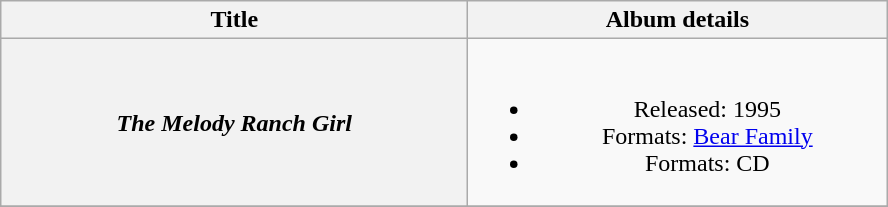<table class="wikitable plainrowheaders" style="text-align:center;">
<tr>
<th scope="col" style="width:19em;">Title</th>
<th scope="col" style="width:17em;">Album details</th>
</tr>
<tr>
<th scope="row"><em>The Melody Ranch Girl</em></th>
<td><br><ul><li>Released: 1995</li><li>Formats: <a href='#'>Bear Family</a></li><li>Formats: CD</li></ul></td>
</tr>
<tr>
</tr>
</table>
